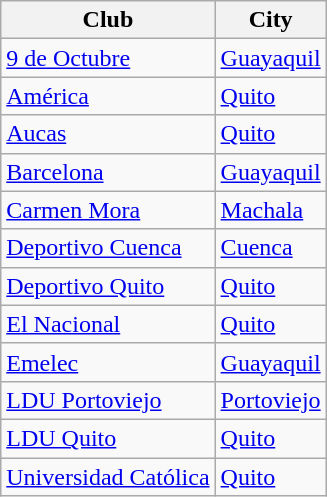<table class="wikitable sortable">
<tr>
<th>Club</th>
<th>City</th>
</tr>
<tr>
<td><a href='#'>9 de Octubre</a></td>
<td><a href='#'>Guayaquil</a></td>
</tr>
<tr>
<td><a href='#'>América</a></td>
<td><a href='#'>Quito</a></td>
</tr>
<tr>
<td><a href='#'>Aucas</a></td>
<td><a href='#'>Quito</a></td>
</tr>
<tr>
<td><a href='#'>Barcelona</a></td>
<td><a href='#'>Guayaquil</a></td>
</tr>
<tr>
<td><a href='#'>Carmen Mora</a></td>
<td><a href='#'>Machala</a></td>
</tr>
<tr>
<td><a href='#'>Deportivo Cuenca</a></td>
<td><a href='#'>Cuenca</a></td>
</tr>
<tr>
<td><a href='#'>Deportivo Quito</a></td>
<td><a href='#'>Quito</a></td>
</tr>
<tr>
<td><a href='#'>El Nacional</a></td>
<td><a href='#'>Quito</a></td>
</tr>
<tr>
<td><a href='#'>Emelec</a></td>
<td><a href='#'>Guayaquil</a></td>
</tr>
<tr>
<td><a href='#'>LDU Portoviejo</a></td>
<td><a href='#'>Portoviejo</a></td>
</tr>
<tr>
<td><a href='#'>LDU Quito</a></td>
<td><a href='#'>Quito</a></td>
</tr>
<tr>
<td><a href='#'>Universidad Católica</a></td>
<td><a href='#'>Quito</a></td>
</tr>
</table>
